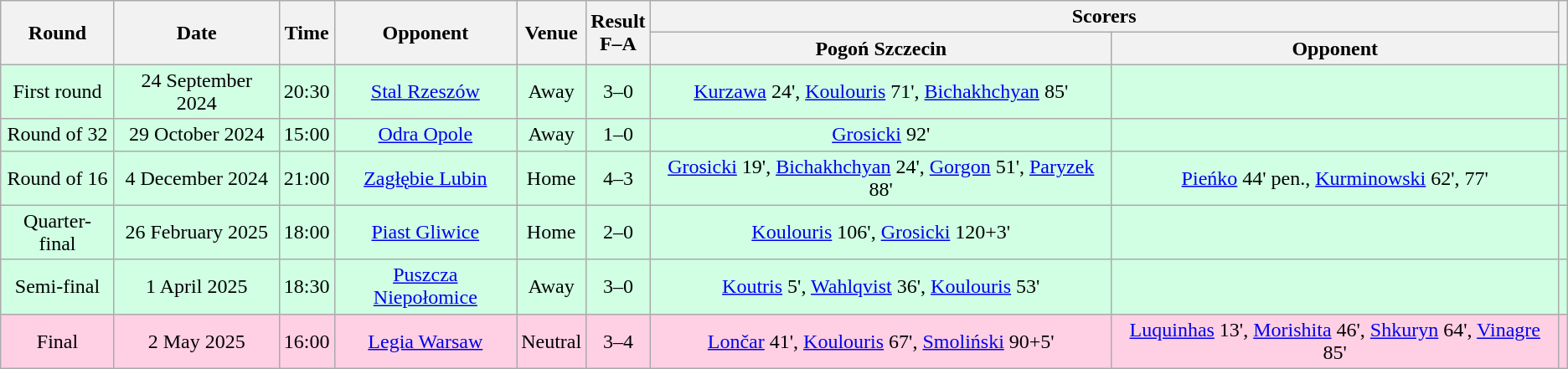<table class="wikitable sortable" style="text-align:center">
<tr>
<th rowspan="2">Round</th>
<th rowspan="2">Date</th>
<th rowspan="2">Time</th>
<th rowspan="2">Opponent</th>
<th rowspan="2">Venue</th>
<th rowspan="2">Result<br>F–A</th>
<th colspan="2">Scorers</th>
<th rowspan="2" class="unsortable"></th>
</tr>
<tr>
<th class="unsortable">Pogoń Szczecin</th>
<th class="unsortable">Opponent</th>
</tr>
<tr bgcolor="#d0ffe3">
<td>First round</td>
<td>24 September 2024</td>
<td>20:30</td>
<td><a href='#'>Stal Rzeszów</a></td>
<td>Away</td>
<td>3–0</td>
<td><a href='#'>Kurzawa</a> 24', <a href='#'>Koulouris</a> 71', <a href='#'>Bichakhchyan</a> 85'</td>
<td></td>
<td></td>
</tr>
<tr bgcolor="#d0ffe3">
<td>Round of 32</td>
<td>29 October 2024</td>
<td>15:00</td>
<td><a href='#'>Odra Opole</a></td>
<td>Away</td>
<td>1–0 </td>
<td><a href='#'>Grosicki</a> 92'</td>
<td></td>
<td></td>
</tr>
<tr bgcolor="#d0ffe3">
<td>Round of 16</td>
<td>4 December 2024</td>
<td>21:00</td>
<td><a href='#'>Zagłębie Lubin</a></td>
<td>Home</td>
<td>4–3</td>
<td><a href='#'>Grosicki</a> 19', <a href='#'>Bichakhchyan</a> 24', <a href='#'>Gorgon</a> 51', <a href='#'>Paryzek</a> 88'</td>
<td><a href='#'>Pieńko</a> 44' pen., <a href='#'>Kurminowski</a> 62', 77'</td>
<td></td>
</tr>
<tr bgcolor="#d0ffe3">
<td>Quarter-final</td>
<td>26 February 2025</td>
<td>18:00</td>
<td><a href='#'>Piast Gliwice</a></td>
<td>Home</td>
<td>2–0 </td>
<td><a href='#'>Koulouris</a> 106', <a href='#'>Grosicki</a> 120+3'</td>
<td></td>
<td></td>
</tr>
<tr bgcolor="#d0ffe3">
<td>Semi-final</td>
<td>1 April 2025</td>
<td>18:30</td>
<td><a href='#'>Puszcza Niepołomice</a></td>
<td>Away</td>
<td>3–0</td>
<td><a href='#'>Koutris</a> 5', <a href='#'>Wahlqvist</a> 36', <a href='#'>Koulouris</a> 53'</td>
<td></td>
<td></td>
</tr>
<tr bgcolor="#ffd0e3">
<td>Final</td>
<td>2 May 2025</td>
<td>16:00</td>
<td><a href='#'>Legia Warsaw</a></td>
<td>Neutral</td>
<td>3–4</td>
<td><a href='#'>Lončar</a> 41', <a href='#'>Koulouris</a> 67', <a href='#'>Smoliński</a> 90+5'</td>
<td><a href='#'>Luquinhas</a> 13', <a href='#'>Morishita</a> 46', <a href='#'>Shkuryn</a> 64', <a href='#'>Vinagre</a> 85'</td>
<td></td>
</tr>
</table>
